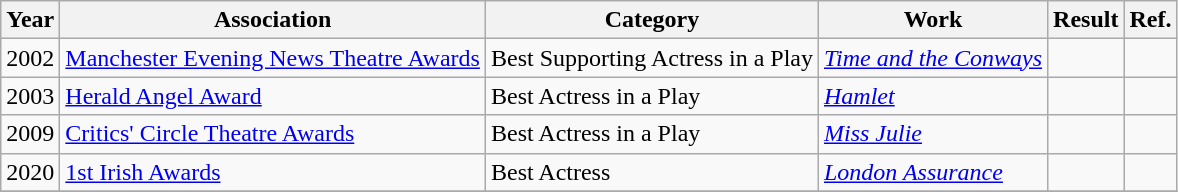<table class="wikitable sortable">
<tr>
<th>Year</th>
<th>Association</th>
<th>Category</th>
<th>Work</th>
<th>Result</th>
<th class=unsortable>Ref.</th>
</tr>
<tr>
<td>2002</td>
<td><a href='#'>Manchester Evening News Theatre Awards</a></td>
<td>Best Supporting Actress in a Play</td>
<td><em><a href='#'>Time and the Conways</a></em></td>
<td></td>
<td></td>
</tr>
<tr>
<td>2003</td>
<td><a href='#'>Herald Angel Award</a></td>
<td>Best Actress in a Play</td>
<td><em><a href='#'>Hamlet</a></em></td>
<td></td>
<td></td>
</tr>
<tr>
<td>2009</td>
<td><a href='#'>Critics' Circle Theatre Awards</a></td>
<td>Best Actress in a Play</td>
<td><em><a href='#'>Miss Julie</a></em></td>
<td></td>
<td></td>
</tr>
<tr>
<td>2020</td>
<td><a href='#'>1st Irish Awards</a></td>
<td>Best Actress</td>
<td><em><a href='#'>London Assurance</a></em></td>
<td></td>
<td></td>
</tr>
<tr>
</tr>
</table>
